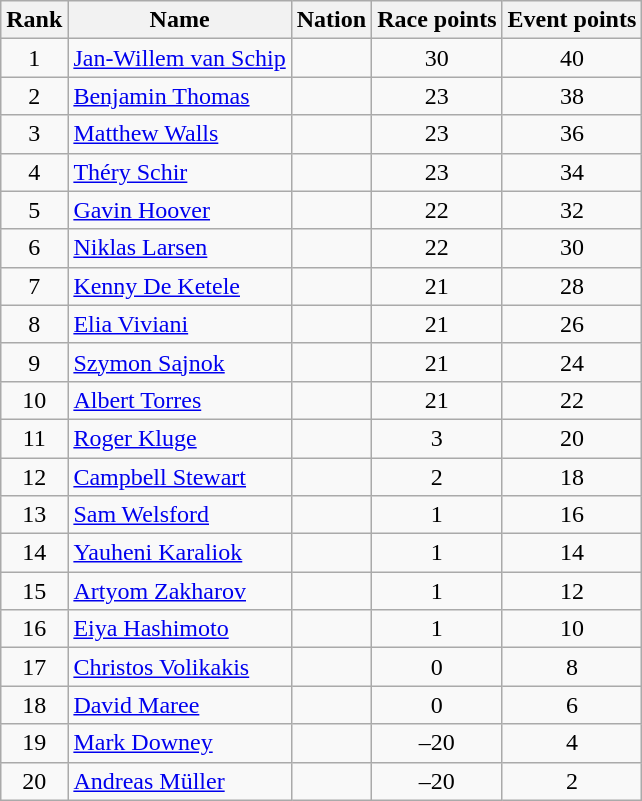<table class="wikitable sortable" style="text-align:center">
<tr>
<th>Rank</th>
<th>Name</th>
<th>Nation</th>
<th>Race points</th>
<th>Event points</th>
</tr>
<tr>
<td>1</td>
<td align=left><a href='#'>Jan-Willem van Schip</a></td>
<td align=left></td>
<td>30</td>
<td>40</td>
</tr>
<tr>
<td>2</td>
<td align=left><a href='#'>Benjamin Thomas</a></td>
<td align=left></td>
<td>23</td>
<td>38</td>
</tr>
<tr>
<td>3</td>
<td align=left><a href='#'>Matthew Walls</a></td>
<td align=left></td>
<td>23</td>
<td>36</td>
</tr>
<tr>
<td>4</td>
<td align=left><a href='#'>Théry Schir</a></td>
<td align=left></td>
<td>23</td>
<td>34</td>
</tr>
<tr>
<td>5</td>
<td align=left><a href='#'>Gavin Hoover</a></td>
<td align=left></td>
<td>22</td>
<td>32</td>
</tr>
<tr>
<td>6</td>
<td align=left><a href='#'>Niklas Larsen</a></td>
<td align=left></td>
<td>22</td>
<td>30</td>
</tr>
<tr>
<td>7</td>
<td align=left><a href='#'>Kenny De Ketele</a></td>
<td align=left></td>
<td>21</td>
<td>28</td>
</tr>
<tr>
<td>8</td>
<td align=left><a href='#'>Elia Viviani</a></td>
<td align=left></td>
<td>21</td>
<td>26</td>
</tr>
<tr>
<td>9</td>
<td align=left><a href='#'>Szymon Sajnok</a></td>
<td align=left></td>
<td>21</td>
<td>24</td>
</tr>
<tr>
<td>10</td>
<td align=left><a href='#'>Albert Torres</a></td>
<td align=left></td>
<td>21</td>
<td>22</td>
</tr>
<tr>
<td>11</td>
<td align=left><a href='#'>Roger Kluge</a></td>
<td align=left></td>
<td>3</td>
<td>20</td>
</tr>
<tr>
<td>12</td>
<td align=left><a href='#'>Campbell Stewart</a></td>
<td align=left></td>
<td>2</td>
<td>18</td>
</tr>
<tr>
<td>13</td>
<td align=left><a href='#'>Sam Welsford</a></td>
<td align=left></td>
<td>1</td>
<td>16</td>
</tr>
<tr>
<td>14</td>
<td align=left><a href='#'>Yauheni Karaliok</a></td>
<td align=left></td>
<td>1</td>
<td>14</td>
</tr>
<tr>
<td>15</td>
<td align=left><a href='#'>Artyom Zakharov</a></td>
<td align=left></td>
<td>1</td>
<td>12</td>
</tr>
<tr>
<td>16</td>
<td align=left><a href='#'>Eiya Hashimoto</a></td>
<td align=left></td>
<td>1</td>
<td>10</td>
</tr>
<tr>
<td>17</td>
<td align=left><a href='#'>Christos Volikakis</a></td>
<td align=left></td>
<td>0</td>
<td>8</td>
</tr>
<tr>
<td>18</td>
<td align=left><a href='#'>David Maree</a></td>
<td align=left></td>
<td>0</td>
<td>6</td>
</tr>
<tr>
<td>19</td>
<td align=left><a href='#'>Mark Downey</a></td>
<td align=left></td>
<td>–20</td>
<td>4</td>
</tr>
<tr>
<td>20</td>
<td align=left><a href='#'>Andreas Müller</a></td>
<td align=left></td>
<td>–20</td>
<td>2</td>
</tr>
</table>
